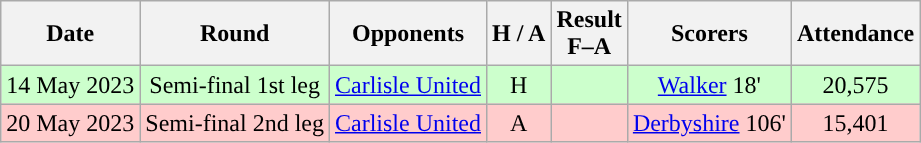<table class="wikitable" style="text-align:center">
<tr>
<th>Date</th>
<th>Round</th>
<th>Opponents</th>
<th>H / A</th>
<th>Result<br>F–A</th>
<th>Scorers</th>
<th>Attendance</th>
</tr>
<tr bgcolor="#CCFFCC">
<td>14 May 2023</td>
<td>Semi-final 1st leg</td>
<td><a href='#'>Carlisle United</a></td>
<td>H</td>
<td></td>
<td><a href='#'>Walker</a> 18'</td>
<td>20,575</td>
</tr>
<tr bgcolor="#FFCCCC">
<td>20 May 2023</td>
<td>Semi-final 2nd leg</td>
<td><a href='#'>Carlisle United</a></td>
<td>A</td>
<td></td>
<td><a href='#'>Derbyshire</a> 106'</td>
<td>15,401</td>
</tr>
</table>
